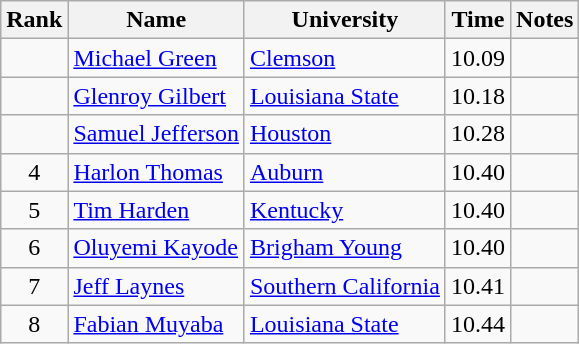<table class="wikitable sortable" style="text-align:center">
<tr>
<th>Rank</th>
<th>Name</th>
<th>University</th>
<th>Time</th>
<th>Notes</th>
</tr>
<tr>
<td></td>
<td align=left><a href='#'>Michael Green</a> </td>
<td align=left><a href='#'>Clemson</a></td>
<td>10.09</td>
<td></td>
</tr>
<tr>
<td></td>
<td align=left><a href='#'>Glenroy Gilbert</a> </td>
<td align=left><a href='#'>Louisiana State</a></td>
<td>10.18</td>
<td></td>
</tr>
<tr>
<td></td>
<td align=left><a href='#'>Samuel Jefferson</a></td>
<td align="left"><a href='#'>Houston</a></td>
<td>10.28</td>
<td></td>
</tr>
<tr>
<td>4</td>
<td align=left><a href='#'>Harlon Thomas</a></td>
<td align="left"><a href='#'>Auburn</a></td>
<td>10.40</td>
<td></td>
</tr>
<tr>
<td>5</td>
<td align=left><a href='#'>Tim Harden</a></td>
<td align=left><a href='#'>Kentucky</a></td>
<td>10.40</td>
<td></td>
</tr>
<tr>
<td>6</td>
<td align=left><a href='#'>Oluyemi Kayode</a> </td>
<td align=left><a href='#'>Brigham Young</a></td>
<td>10.40</td>
<td></td>
</tr>
<tr>
<td>7</td>
<td align=left><a href='#'>Jeff Laynes</a></td>
<td align="left"><a href='#'>Southern California</a></td>
<td>10.41</td>
<td></td>
</tr>
<tr>
<td>8</td>
<td align=left><a href='#'>Fabian Muyaba</a> </td>
<td align=left><a href='#'>Louisiana State</a></td>
<td>10.44</td>
<td></td>
</tr>
</table>
